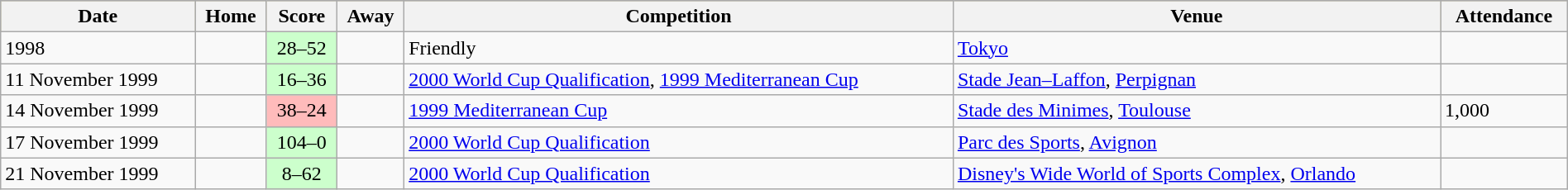<table class="wikitable" width=100%>
<tr bgcolor=#bdb76b>
<th>Date</th>
<th>Home</th>
<th>Score</th>
<th>Away</th>
<th>Competition</th>
<th>Venue</th>
<th>Attendance</th>
</tr>
<tr>
<td>1998</td>
<td></td>
<td style="text-align: center; background: #CCFFCC;">28–52</td>
<td></td>
<td>Friendly</td>
<td> <a href='#'>Tokyo</a></td>
<td></td>
</tr>
<tr>
<td>11 November 1999</td>
<td></td>
<td style="text-align: center; background: #CCFFCC;">16–36</td>
<td></td>
<td><a href='#'>2000 World Cup Qualification</a>, <a href='#'>1999 Mediterranean Cup</a></td>
<td> <a href='#'>Stade Jean–Laffon</a>, <a href='#'>Perpignan</a></td>
<td></td>
</tr>
<tr>
<td>14 November 1999</td>
<td></td>
<td style="text-align: center; background: #FFBBBB;">38–24</td>
<td></td>
<td><a href='#'>1999 Mediterranean Cup</a></td>
<td> <a href='#'>Stade des Minimes</a>, <a href='#'>Toulouse</a></td>
<td>1,000</td>
</tr>
<tr>
<td>17 November 1999</td>
<td></td>
<td style="text-align: center; background: #CCFFCC;">104–0</td>
<td></td>
<td><a href='#'>2000 World Cup Qualification</a></td>
<td> <a href='#'>Parc des Sports</a>, <a href='#'>Avignon</a></td>
<td></td>
</tr>
<tr>
<td>21 November 1999</td>
<td></td>
<td style="text-align: center; background: #CCFFCC;">8–62</td>
<td></td>
<td><a href='#'>2000 World Cup Qualification</a></td>
<td> <a href='#'>Disney's Wide World of Sports Complex</a>, <a href='#'>Orlando</a></td>
<td></td>
</tr>
</table>
